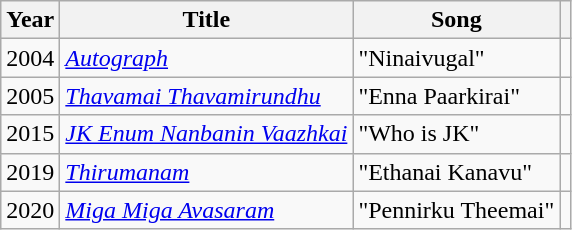<table class="wikitable sortable">
<tr>
<th>Year</th>
<th>Title</th>
<th>Song</th>
<th class="unsortable" ></th>
</tr>
<tr>
<td>2004</td>
<td><em><a href='#'>Autograph</a></em></td>
<td>"Ninaivugal"</td>
<td></td>
</tr>
<tr>
<td>2005</td>
<td><em><a href='#'>Thavamai Thavamirundhu</a></em></td>
<td>"Enna Paarkirai"</td>
<td></td>
</tr>
<tr>
<td>2015</td>
<td><em><a href='#'>JK Enum Nanbanin Vaazhkai</a></em></td>
<td>"Who is JK"</td>
<td></td>
</tr>
<tr>
<td>2019</td>
<td><em><a href='#'>Thirumanam</a></em></td>
<td>"Ethanai Kanavu"</td>
<td></td>
</tr>
<tr>
<td>2020</td>
<td><em><a href='#'>Miga Miga Avasaram</a></em></td>
<td>"Pennirku Theemai"</td>
<td></td>
</tr>
</table>
